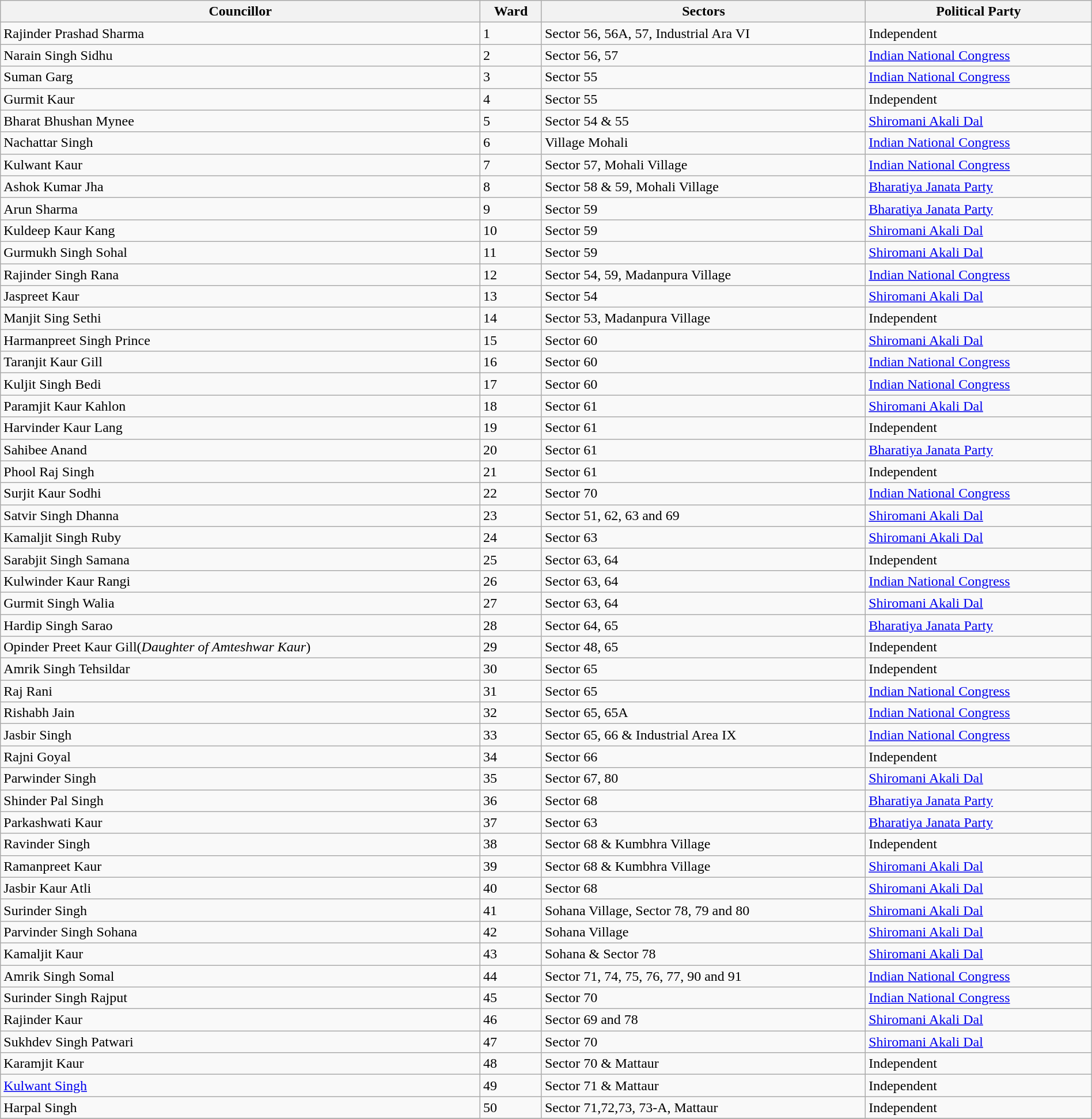<table class="wikitable sortable" width="100%">
<tr>
<th>Councillor</th>
<th>Ward</th>
<th>Sectors</th>
<th>Political Party</th>
</tr>
<tr>
<td>Rajinder Prashad Sharma</td>
<td>1</td>
<td>Sector 56, 56A, 57, Industrial Ara VI</td>
<td>Independent</td>
</tr>
<tr>
<td>Narain Singh Sidhu</td>
<td>2</td>
<td>Sector 56, 57</td>
<td><a href='#'>Indian National Congress</a></td>
</tr>
<tr>
<td>Suman Garg</td>
<td>3</td>
<td>Sector 55</td>
<td><a href='#'>Indian National Congress</a></td>
</tr>
<tr>
<td>Gurmit Kaur</td>
<td>4</td>
<td>Sector 55</td>
<td>Independent</td>
</tr>
<tr>
<td>Bharat Bhushan Mynee</td>
<td>5</td>
<td>Sector 54 & 55</td>
<td><a href='#'>Shiromani Akali Dal</a></td>
</tr>
<tr>
<td>Nachattar Singh</td>
<td>6</td>
<td>Village Mohali</td>
<td><a href='#'>Indian National Congress</a></td>
</tr>
<tr>
<td>Kulwant Kaur</td>
<td>7</td>
<td>Sector 57, Mohali Village</td>
<td><a href='#'>Indian National Congress</a></td>
</tr>
<tr>
<td>Ashok Kumar Jha</td>
<td>8</td>
<td>Sector 58 & 59, Mohali Village</td>
<td><a href='#'>Bharatiya Janata Party</a></td>
</tr>
<tr>
<td>Arun Sharma</td>
<td>9</td>
<td>Sector 59</td>
<td><a href='#'>Bharatiya Janata Party</a></td>
</tr>
<tr>
<td>Kuldeep Kaur Kang</td>
<td>10</td>
<td>Sector 59</td>
<td><a href='#'>Shiromani Akali Dal</a></td>
</tr>
<tr>
<td>Gurmukh Singh Sohal</td>
<td>11</td>
<td>Sector 59</td>
<td><a href='#'>Shiromani Akali Dal</a></td>
</tr>
<tr>
<td>Rajinder Singh Rana</td>
<td>12</td>
<td>Sector 54, 59, Madanpura Village</td>
<td><a href='#'>Indian National Congress</a></td>
</tr>
<tr>
<td>Jaspreet Kaur</td>
<td>13</td>
<td>Sector 54</td>
<td><a href='#'>Shiromani Akali Dal</a></td>
</tr>
<tr>
<td>Manjit Sing Sethi</td>
<td>14</td>
<td>Sector 53, Madanpura Village</td>
<td>Independent</td>
</tr>
<tr>
<td>Harmanpreet Singh Prince</td>
<td>15</td>
<td>Sector 60</td>
<td><a href='#'>Shiromani Akali Dal</a></td>
</tr>
<tr>
<td>Taranjit Kaur Gill</td>
<td>16</td>
<td>Sector 60</td>
<td><a href='#'>Indian National Congress</a></td>
</tr>
<tr>
<td>Kuljit Singh Bedi</td>
<td>17</td>
<td>Sector 60</td>
<td><a href='#'>Indian National Congress</a></td>
</tr>
<tr>
<td>Paramjit Kaur Kahlon</td>
<td>18</td>
<td>Sector 61</td>
<td><a href='#'>Shiromani Akali Dal</a></td>
</tr>
<tr>
<td>Harvinder Kaur Lang</td>
<td>19</td>
<td>Sector 61</td>
<td>Independent</td>
</tr>
<tr>
<td>Sahibee Anand</td>
<td>20</td>
<td>Sector 61</td>
<td><a href='#'>Bharatiya Janata Party</a></td>
</tr>
<tr>
<td>Phool Raj Singh</td>
<td>21</td>
<td>Sector 61</td>
<td>Independent</td>
</tr>
<tr>
<td>Surjit Kaur Sodhi</td>
<td>22</td>
<td>Sector 70</td>
<td><a href='#'>Indian National Congress</a></td>
</tr>
<tr>
<td>Satvir Singh Dhanna</td>
<td>23</td>
<td>Sector 51, 62, 63 and 69</td>
<td><a href='#'>Shiromani Akali Dal</a></td>
</tr>
<tr>
<td>Kamaljit Singh Ruby</td>
<td>24</td>
<td>Sector 63</td>
<td><a href='#'>Shiromani Akali Dal</a></td>
</tr>
<tr>
<td>Sarabjit Singh Samana</td>
<td>25</td>
<td>Sector 63, 64</td>
<td>Independent</td>
</tr>
<tr>
<td>Kulwinder Kaur Rangi</td>
<td>26</td>
<td>Sector 63, 64</td>
<td><a href='#'>Indian National Congress</a></td>
</tr>
<tr>
<td>Gurmit Singh Walia</td>
<td>27</td>
<td>Sector 63, 64</td>
<td><a href='#'>Shiromani Akali Dal</a></td>
</tr>
<tr>
<td>Hardip Singh Sarao</td>
<td>28</td>
<td>Sector 64, 65</td>
<td><a href='#'>Bharatiya Janata Party</a></td>
</tr>
<tr>
<td>Opinder Preet Kaur Gill(<em>Daughter of Amteshwar Kaur</em>)</td>
<td>29</td>
<td>Sector 48, 65</td>
<td>Independent</td>
</tr>
<tr>
<td>Amrik Singh Tehsildar</td>
<td>30</td>
<td>Sector 65</td>
<td>Independent</td>
</tr>
<tr>
<td>Raj Rani</td>
<td>31</td>
<td>Sector 65</td>
<td><a href='#'>Indian National Congress</a></td>
</tr>
<tr>
<td>Rishabh Jain</td>
<td>32</td>
<td>Sector 65, 65A</td>
<td><a href='#'>Indian National Congress</a></td>
</tr>
<tr>
<td>Jasbir Singh</td>
<td>33</td>
<td>Sector 65, 66 & Industrial Area IX</td>
<td><a href='#'>Indian National Congress</a></td>
</tr>
<tr>
<td>Rajni Goyal</td>
<td>34</td>
<td>Sector 66</td>
<td>Independent</td>
</tr>
<tr>
<td>Parwinder Singh</td>
<td>35</td>
<td>Sector 67, 80</td>
<td><a href='#'>Shiromani Akali Dal</a></td>
</tr>
<tr>
<td>Shinder Pal Singh</td>
<td>36</td>
<td>Sector 68</td>
<td><a href='#'>Bharatiya Janata Party</a></td>
</tr>
<tr>
<td>Parkashwati Kaur</td>
<td>37</td>
<td>Sector 63</td>
<td><a href='#'>Bharatiya Janata Party</a></td>
</tr>
<tr>
<td>Ravinder Singh</td>
<td>38</td>
<td>Sector 68 & Kumbhra Village</td>
<td>Independent</td>
</tr>
<tr>
<td>Ramanpreet Kaur</td>
<td>39</td>
<td>Sector 68 & Kumbhra Village</td>
<td><a href='#'>Shiromani Akali Dal</a></td>
</tr>
<tr>
<td>Jasbir Kaur Atli</td>
<td>40</td>
<td>Sector 68</td>
<td><a href='#'>Shiromani Akali Dal</a></td>
</tr>
<tr>
<td>Surinder Singh</td>
<td>41</td>
<td>Sohana Village, Sector 78, 79 and 80</td>
<td><a href='#'>Shiromani Akali Dal</a></td>
</tr>
<tr>
<td>Parvinder Singh Sohana</td>
<td>42</td>
<td>Sohana Village</td>
<td><a href='#'>Shiromani Akali Dal</a></td>
</tr>
<tr>
<td>Kamaljit Kaur</td>
<td>43</td>
<td>Sohana & Sector 78</td>
<td><a href='#'>Shiromani Akali Dal</a></td>
</tr>
<tr>
<td>Amrik Singh Somal</td>
<td>44</td>
<td>Sector 71, 74, 75, 76, 77, 90 and 91</td>
<td><a href='#'>Indian National Congress</a></td>
</tr>
<tr>
<td>Surinder Singh Rajput</td>
<td>45</td>
<td>Sector 70</td>
<td><a href='#'>Indian National Congress</a></td>
</tr>
<tr>
<td>Rajinder Kaur</td>
<td>46</td>
<td>Sector 69 and 78</td>
<td><a href='#'>Shiromani Akali Dal</a></td>
</tr>
<tr>
<td>Sukhdev Singh Patwari</td>
<td>47</td>
<td>Sector 70</td>
<td><a href='#'>Shiromani Akali Dal</a></td>
</tr>
<tr>
<td>Karamjit Kaur</td>
<td>48</td>
<td>Sector 70 & Mattaur</td>
<td>Independent</td>
</tr>
<tr>
<td><a href='#'>Kulwant Singh</a></td>
<td>49</td>
<td>Sector 71 & Mattaur</td>
<td>Independent</td>
</tr>
<tr>
<td>Harpal Singh</td>
<td>50</td>
<td>Sector 71,72,73, 73-A, Mattaur</td>
<td>Independent</td>
</tr>
<tr>
</tr>
</table>
